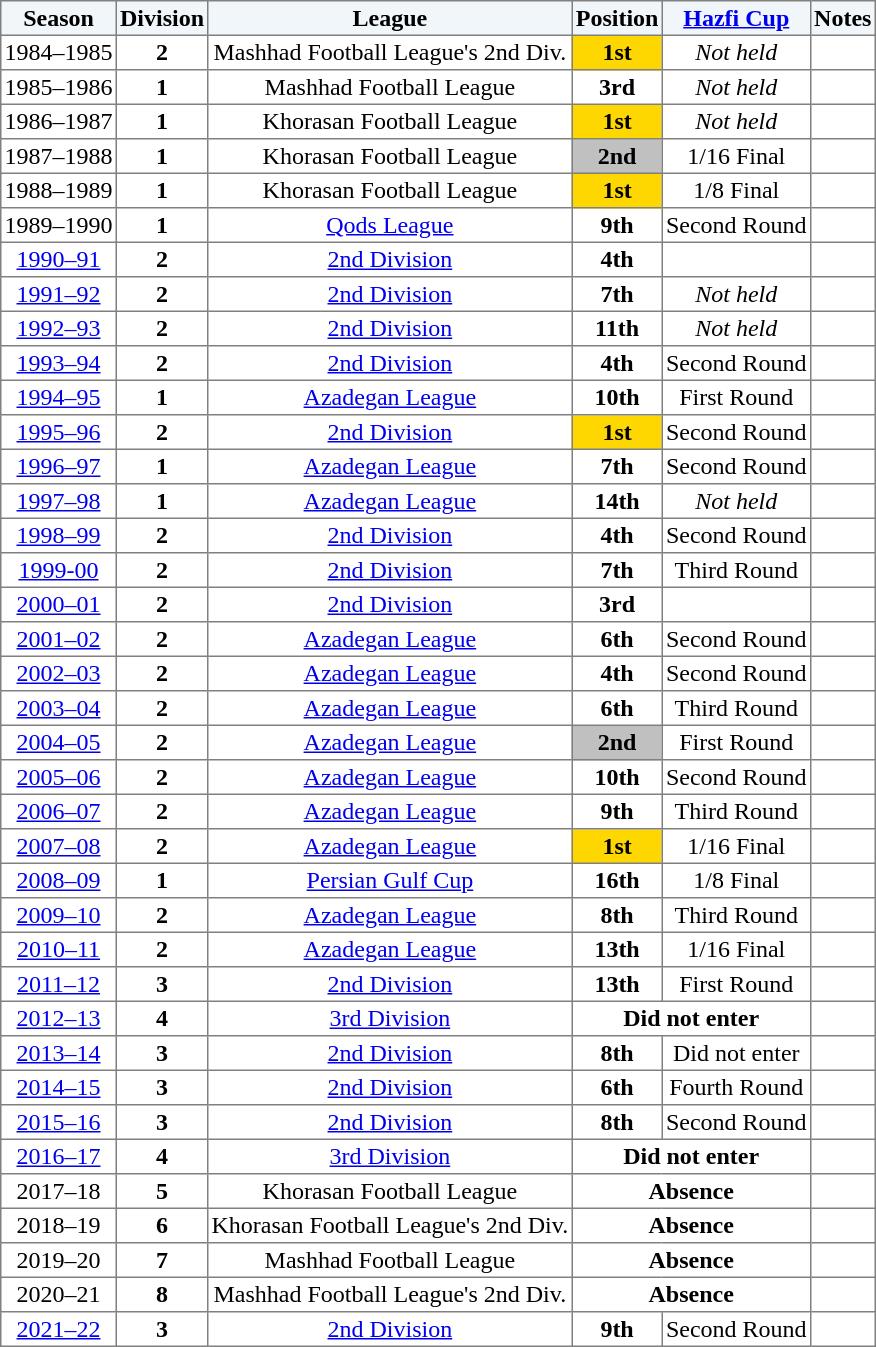<table border="1" cellpadding="2" style="border-collapse:collapse; text-align:center; font-size:normal;">
<tr style="background:#f0f6fa;">
<th>Season</th>
<th>Division</th>
<th>League</th>
<th>Position</th>
<th><a href='#'>Hazfi Cup</a></th>
<th>Notes</th>
</tr>
<tr>
<td>1984–1985</td>
<td><strong>2</strong></td>
<td>Mashhad Football League's 2nd Div.</td>
<td style="background:gold;"><strong>1st</strong></td>
<td><em>Not held</em></td>
<td></td>
</tr>
<tr>
<td>1985–1986</td>
<td><strong>1</strong></td>
<td>Mashhad Football League</td>
<td><strong>3rd</strong></td>
<td><em>Not held</em></td>
<td></td>
</tr>
<tr>
<td>1986–1987</td>
<td><strong>1</strong></td>
<td>Khorasan Football League</td>
<td style="background:gold;"><strong>1st</strong></td>
<td><em>Not held</em></td>
<td></td>
</tr>
<tr>
<td>1987–1988</td>
<td><strong>1</strong></td>
<td>Khorasan Football League</td>
<td style="background:silver;"><strong>2nd </strong></td>
<td>1/16 Final</td>
<td></td>
</tr>
<tr>
<td>1988–1989</td>
<td><strong>1</strong></td>
<td>Khorasan Football League</td>
<td style="background:gold;"><strong>1st</strong></td>
<td>1/8 Final</td>
<td></td>
</tr>
<tr>
<td>1989–1990</td>
<td><strong>1</strong></td>
<td><a href='#'>Qods League</a></td>
<td><strong>9th</strong></td>
<td>Second Round</td>
<td></td>
</tr>
<tr>
<td><a href='#'>1990–91</a></td>
<td><strong>2</strong></td>
<td><a href='#'>2nd Division</a></td>
<td><strong>4th</strong></td>
<td></td>
<td></td>
</tr>
<tr>
<td><a href='#'>1991–92</a></td>
<td><strong>2</strong></td>
<td><a href='#'>2nd Division</a></td>
<td><strong>7th</strong></td>
<td><em>Not held</em></td>
<td></td>
</tr>
<tr>
<td><a href='#'>1992–93</a></td>
<td><strong>2</strong></td>
<td><a href='#'>2nd Division</a></td>
<td><strong>11th</strong></td>
<td><em>Not held</em></td>
<td></td>
</tr>
<tr>
<td><a href='#'>1993–94</a></td>
<td><strong>2</strong></td>
<td><a href='#'>2nd Division</a></td>
<td><strong>4th</strong></td>
<td>Second Round</td>
<td></td>
</tr>
<tr>
<td><a href='#'>1994–95</a></td>
<td><strong>1</strong></td>
<td><a href='#'>Azadegan League</a></td>
<td><strong>10th</strong></td>
<td>First Round</td>
<td></td>
</tr>
<tr>
<td><a href='#'>1995–96</a></td>
<td><strong>2</strong></td>
<td><a href='#'>2nd Division</a></td>
<td style="background:gold;"><strong>1st</strong></td>
<td>Second Round</td>
<td></td>
</tr>
<tr>
<td><a href='#'>1996–97</a></td>
<td><strong>1</strong></td>
<td><a href='#'>Azadegan League</a></td>
<td><strong>7th</strong></td>
<td>Second Round</td>
<td></td>
</tr>
<tr>
<td><a href='#'>1997–98</a></td>
<td><strong>1</strong></td>
<td><a href='#'>Azadegan League</a></td>
<td><strong>14th</strong></td>
<td><em>Not held</em></td>
<td></td>
</tr>
<tr>
<td><a href='#'>1998–99</a></td>
<td><strong>2</strong></td>
<td><a href='#'>2nd Division</a></td>
<td><strong>4th</strong></td>
<td>Second Round</td>
<td></td>
</tr>
<tr>
<td><a href='#'>1999-00</a></td>
<td><strong>2</strong></td>
<td><a href='#'>2nd Division</a></td>
<td><strong>7th</strong></td>
<td>Third Round</td>
<td></td>
</tr>
<tr>
<td><a href='#'>2000–01</a></td>
<td><strong>2</strong></td>
<td><a href='#'>2nd Division</a></td>
<td><strong>3rd</strong></td>
<td></td>
<td></td>
</tr>
<tr>
<td><a href='#'>2001–02</a></td>
<td><strong>2</strong></td>
<td><a href='#'>Azadegan League</a></td>
<td><strong>6th</strong></td>
<td>Second Round</td>
<td></td>
</tr>
<tr>
<td><a href='#'>2002–03</a></td>
<td><strong>2</strong></td>
<td><a href='#'>Azadegan League</a></td>
<td><strong>4th</strong></td>
<td>Second Round</td>
<td></td>
</tr>
<tr>
<td><a href='#'>2003–04</a></td>
<td><strong>2</strong></td>
<td><a href='#'>Azadegan League</a></td>
<td><strong>6th</strong></td>
<td>Third Round</td>
<td></td>
</tr>
<tr>
<td><a href='#'>2004–05</a></td>
<td><strong>2</strong></td>
<td><a href='#'>Azadegan League</a></td>
<td style="background:silver;"><strong>2nd</strong></td>
<td>First Round</td>
<td></td>
</tr>
<tr>
<td><a href='#'>2005–06</a></td>
<td><strong>2</strong></td>
<td><a href='#'>Azadegan League</a></td>
<td><strong>10th</strong></td>
<td>Second  Round</td>
<td></td>
</tr>
<tr>
<td><a href='#'>2006–07</a></td>
<td><strong>2</strong></td>
<td><a href='#'>Azadegan League</a></td>
<td><strong>9th</strong></td>
<td>Third Round</td>
<td></td>
</tr>
<tr>
<td><a href='#'>2007–08</a></td>
<td><strong>2</strong></td>
<td><a href='#'>Azadegan League</a></td>
<td style="background:gold;"><strong>1st</strong></td>
<td>1/16 Final</td>
<td></td>
</tr>
<tr>
<td><a href='#'>2008–09</a></td>
<td><strong>1</strong></td>
<td><a href='#'>Persian Gulf Cup</a></td>
<td><strong>16th</strong></td>
<td>1/8 Final</td>
<td></td>
</tr>
<tr>
<td><a href='#'>2009–10</a></td>
<td><strong>2</strong></td>
<td><a href='#'>Azadegan League</a></td>
<td><strong>8th</strong></td>
<td>Third Round</td>
<td></td>
</tr>
<tr>
<td><a href='#'>2010–11</a></td>
<td><strong>2</strong></td>
<td><a href='#'>Azadegan League</a></td>
<td><strong>13th</strong></td>
<td>1/16 Final</td>
<td></td>
</tr>
<tr>
<td><a href='#'>2011–12</a></td>
<td><strong>3</strong></td>
<td><a href='#'>2nd Division</a></td>
<td><strong>13th</strong></td>
<td>First Round</td>
<td></td>
</tr>
<tr>
<td><a href='#'>2012–13</a></td>
<td><strong>4</strong></td>
<td><a href='#'>3rd Division</a></td>
<td colspan=2><strong>Did not enter</strong></td>
<td></td>
</tr>
<tr>
<td><a href='#'>2013–14</a></td>
<td><strong>3</strong></td>
<td><a href='#'>2nd Division</a></td>
<td><strong>8th</strong></td>
<td>Did not enter</td>
<td></td>
</tr>
<tr>
<td><a href='#'>2014–15</a></td>
<td><strong>3</strong></td>
<td><a href='#'>2nd Division</a></td>
<td><strong>6th</strong></td>
<td>Fourth Round</td>
<td></td>
</tr>
<tr>
<td><a href='#'>2015–16</a></td>
<td><strong>3</strong></td>
<td><a href='#'>2nd Division</a></td>
<td><strong>8th</strong></td>
<td>Second Round</td>
<td></td>
</tr>
<tr>
<td><a href='#'>2016–17</a></td>
<td><strong>4</strong></td>
<td><a href='#'>3rd Division</a></td>
<td colspan=2><strong>Did not enter</strong></td>
<td></td>
</tr>
<tr>
<td>2017–18</td>
<td><strong>5</strong></td>
<td>Khorasan Football League</td>
<td colspan=2><strong>Absence</strong></td>
<td></td>
</tr>
<tr>
<td>2018–19</td>
<td><strong>6</strong></td>
<td>Khorasan Football League's 2nd Div.</td>
<td colspan=2><strong>Absence</strong></td>
<td></td>
</tr>
<tr>
<td>2019–20</td>
<td><strong>7</strong></td>
<td>Mashhad Football League</td>
<td colspan=2><strong>Absence</strong></td>
<td></td>
</tr>
<tr>
<td>2020–21</td>
<td><strong>8</strong></td>
<td>Mashhad Football League's 2nd Div.</td>
<td colspan=2><strong>Absence</strong></td>
<td></td>
</tr>
<tr>
<td><a href='#'>2021–22</a></td>
<td><strong>3</strong></td>
<td><a href='#'>2nd Division</a></td>
<td><strong>9th</strong></td>
<td>Second Round</td>
<td></td>
</tr>
</table>
